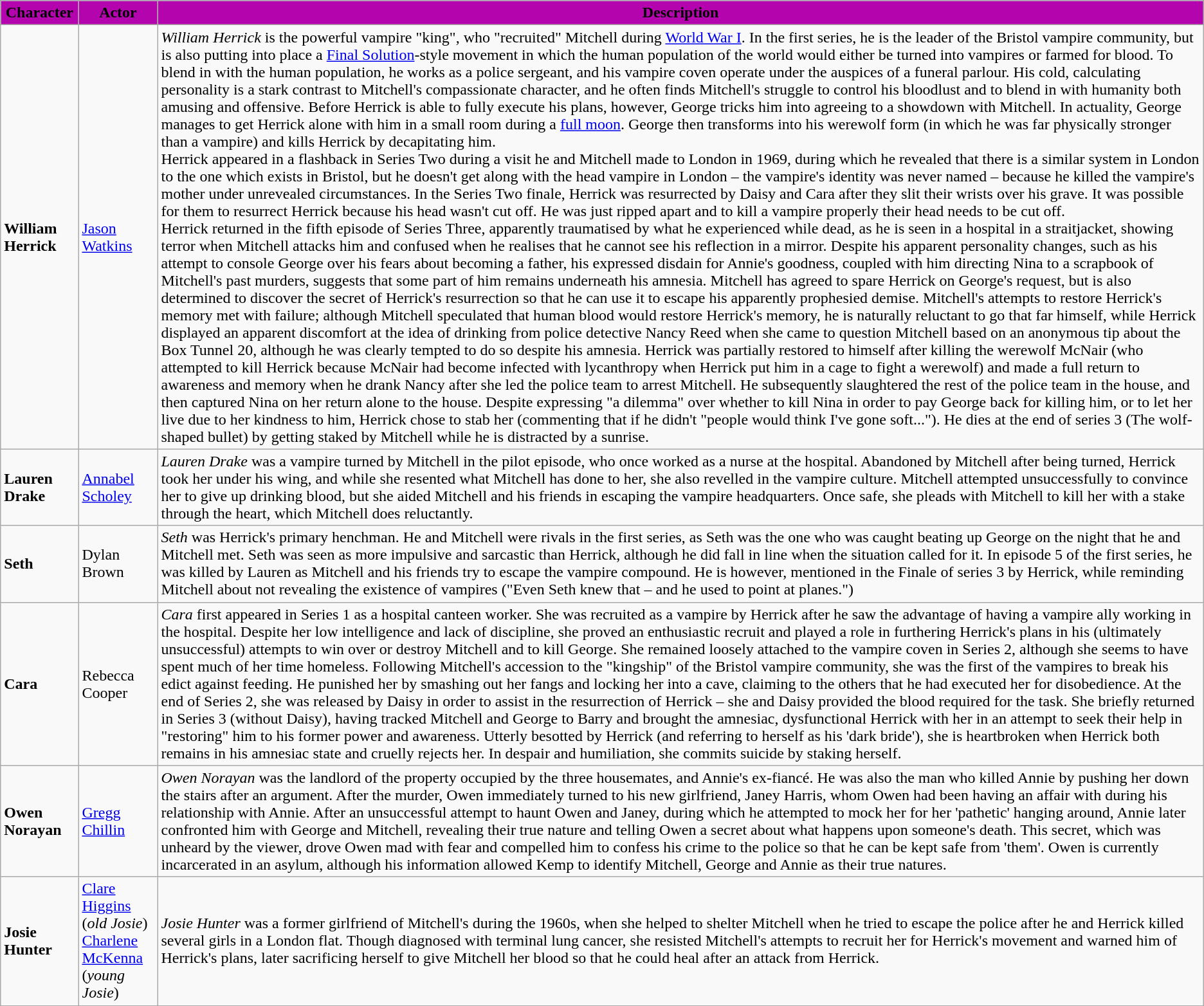<table class="wikitable sortable">
<tr>
<th style="background:#B404AE;">Character</th>
<th style="background:#B404AE;">Actor</th>
<th style="background:#B404AE;">Description</th>
</tr>
<tr>
<td> <strong>William Herrick</strong></td>
<td><a href='#'>Jason Watkins</a></td>
<td><em>William Herrick</em> is the powerful vampire "king", who "recruited" Mitchell during <a href='#'>World War I</a>. In the first series, he is the leader of the Bristol vampire community, but is also putting into place a <a href='#'>Final Solution</a>-style movement in which the human population of the world would either be turned into vampires or farmed for blood. To blend in with the human population, he works as a police sergeant, and his vampire coven operate under the auspices of a funeral parlour. His cold, calculating personality is a stark contrast to Mitchell's compassionate character, and he often finds Mitchell's struggle to control his bloodlust and to blend in with humanity both amusing and offensive. Before Herrick is able to fully execute his plans, however, George tricks him into agreeing to a showdown with Mitchell. In actuality, George manages to get Herrick alone with him in a small room during a <a href='#'>full moon</a>. George then transforms into his werewolf form (in which he was far physically stronger than a vampire) and kills Herrick by decapitating him.<br>Herrick appeared in a flashback in Series Two during a visit he and Mitchell made to London in 1969, during which he revealed that there is a similar system in London to the one which exists in Bristol, but he doesn't get along with the head vampire in London – the vampire's identity was never named – because he killed the vampire's mother under unrevealed circumstances. In the Series Two finale, Herrick was resurrected by Daisy and Cara after they slit their wrists over his grave. It was possible for them to resurrect Herrick because his head wasn't cut off. He was just ripped apart and to kill a vampire properly their head needs to be cut off.<br>Herrick returned in the fifth episode of Series Three, apparently traumatised by what he experienced while dead, as he is seen in a hospital in a straitjacket, showing terror when Mitchell attacks him and confused when he realises that he cannot see his reflection in a mirror. Despite his apparent personality changes, such as his attempt to console George over his fears about becoming a father, his expressed disdain for Annie's goodness, coupled with him directing Nina to a scrapbook of Mitchell's past murders, suggests that some part of him remains underneath his amnesia. Mitchell has agreed to spare Herrick on George's request, but is also determined to discover the secret of Herrick's resurrection so that he can use it to escape his apparently prophesied demise. Mitchell's attempts to restore Herrick's memory met with failure; although Mitchell speculated that human blood would restore Herrick's memory, he is naturally reluctant to go that far himself, while Herrick displayed an apparent discomfort at the idea of drinking from police detective Nancy Reed when she came to question Mitchell based on an anonymous tip about the Box Tunnel 20, although he was clearly tempted to do so despite his amnesia. Herrick was partially restored to himself after killing the werewolf McNair (who attempted to kill Herrick because McNair had become infected with lycanthropy when Herrick put him in a cage to fight a werewolf) and made a full return to awareness and memory when he drank Nancy after she led the police team to arrest Mitchell. He subsequently slaughtered the rest of the police team in the house, and then captured Nina on her return alone to the house. Despite expressing "a dilemma" over whether to kill Nina in order to pay George back for killing him, or to let her live due to her kindness to him, Herrick chose to stab her (commenting that if he didn't "people would think I've gone soft..."). He dies at the end of series 3 (The wolf-shaped bullet) by getting staked by Mitchell while he is distracted by a sunrise.</td>
</tr>
<tr>
<td> <strong>Lauren Drake</strong></td>
<td><a href='#'>Annabel Scholey</a></td>
<td><em>Lauren Drake</em> was a vampire turned by Mitchell in the pilot episode, who once worked as a nurse at the hospital. Abandoned by Mitchell after being turned, Herrick took her under his wing, and while she resented what Mitchell has done to her, she also revelled in the vampire culture. Mitchell attempted unsuccessfully to convince her to give up drinking blood, but she aided Mitchell and his friends in escaping the vampire headquarters. Once safe, she pleads with Mitchell to kill her with a stake through the heart, which Mitchell does reluctantly.</td>
</tr>
<tr>
<td> <strong>Seth</strong></td>
<td>Dylan Brown</td>
<td><em>Seth</em> was Herrick's primary henchman. He and Mitchell were rivals in the first series, as Seth was the one who was caught beating up George on the night that he and Mitchell met. Seth was seen as more impulsive and sarcastic than Herrick, although he did fall in line when the situation called for it. In episode 5 of the first series, he was killed by Lauren as Mitchell and his friends try to escape the vampire compound. He is however, mentioned in the Finale of series 3 by Herrick, while reminding Mitchell about not revealing the existence of vampires ("Even Seth knew that – and he used to point at planes.")</td>
</tr>
<tr>
<td> <strong>Cara</strong></td>
<td>Rebecca Cooper</td>
<td><em>Cara</em> first appeared in Series 1 as a hospital canteen worker. She was recruited as a vampire by Herrick after he saw the advantage of having a vampire ally working in the hospital. Despite her low intelligence and lack of discipline, she proved an enthusiastic recruit and played a role in furthering Herrick's plans in his (ultimately unsuccessful) attempts to win over or destroy Mitchell and to kill George. She remained loosely attached to the vampire coven in Series 2, although she seems to have spent much of her time homeless. Following Mitchell's accession to the "kingship" of the Bristol vampire community, she was the first of the vampires to break his edict against feeding. He punished her by smashing out her fangs and locking her into a cave, claiming to the others that he had executed her for disobedience. At the end of Series 2, she was released by Daisy in order to assist in the resurrection of Herrick – she and Daisy provided the blood required for the task. She briefly returned in Series 3 (without Daisy), having tracked Mitchell and George to Barry and brought the amnesiac, dysfunctional Herrick with her in an attempt to seek their help in "restoring" him to his former power and awareness. Utterly besotted by Herrick (and referring to herself as his 'dark bride'), she is heartbroken when Herrick both remains in his amnesiac state and cruelly rejects her. In despair and humiliation, she commits suicide by staking herself.</td>
</tr>
<tr>
<td> <strong>Owen Norayan</strong></td>
<td><a href='#'>Gregg Chillin</a></td>
<td><em>Owen Norayan</em> was the landlord of the property occupied by the three housemates, and Annie's ex-fiancé. He was also the man who killed Annie by pushing her down the stairs after an argument. After the murder, Owen immediately turned to his new girlfriend, Janey Harris, whom Owen had been having an affair with during his relationship with Annie. After an unsuccessful attempt to haunt Owen and Janey, during which he attempted to mock her for her 'pathetic' hanging around, Annie later confronted him with George and Mitchell, revealing their true nature and telling Owen a secret about what happens upon someone's death. This secret, which was unheard by the viewer, drove Owen mad with fear and compelled him to confess his crime to the police so that he can be kept safe from 'them'. Owen is currently incarcerated in an asylum, although his information allowed Kemp to identify Mitchell, George and Annie as their true natures.</td>
</tr>
<tr>
<td> <strong>Josie Hunter</strong></td>
<td><a href='#'>Clare Higgins</a> (<em>old Josie</em>)<br><a href='#'>Charlene McKenna</a> (<em>young Josie</em>)</td>
<td><em>Josie Hunter</em> was a former girlfriend of Mitchell's during the 1960s, when she helped to shelter Mitchell when he tried to escape the police after he and Herrick killed several girls in a London flat. Though diagnosed with terminal lung cancer, she resisted Mitchell's attempts to recruit her for Herrick's movement and warned him of Herrick's plans, later sacrificing herself to give Mitchell her blood so that he could heal after an attack from Herrick.</td>
</tr>
</table>
